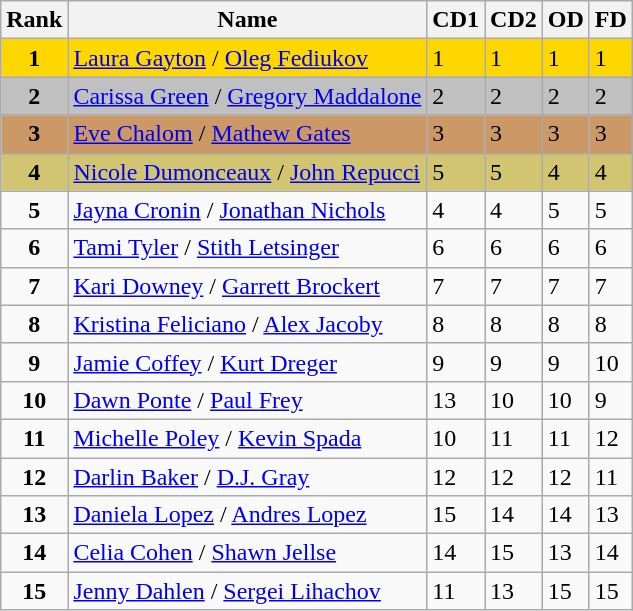<table class="wikitable">
<tr>
<th>Rank</th>
<th>Name</th>
<th>CD1</th>
<th>CD2</th>
<th>OD</th>
<th>FD</th>
</tr>
<tr bgcolor="gold">
<td align="center"><strong>1</strong></td>
<td><a href='#'>Laura Gayton</a> / <a href='#'>Oleg Fediukov</a></td>
<td>1</td>
<td>1</td>
<td>1</td>
<td>1</td>
</tr>
<tr bgcolor="silver">
<td align="center"><strong>2</strong></td>
<td><a href='#'>Carissa Green</a> / <a href='#'>Gregory Maddalone</a></td>
<td>2</td>
<td>2</td>
<td>2</td>
<td>2</td>
</tr>
<tr bgcolor="cc9966">
<td align="center"><strong>3</strong></td>
<td><a href='#'>Eve Chalom</a> / <a href='#'>Mathew Gates</a></td>
<td>3</td>
<td>3</td>
<td>3</td>
<td>3</td>
</tr>
<tr bgcolor="#d1c571">
<td align="center"><strong>4</strong></td>
<td><a href='#'>Nicole Dumonceaux</a> / <a href='#'>John Repucci</a></td>
<td>5</td>
<td>5</td>
<td>4</td>
<td>4</td>
</tr>
<tr>
<td align="center"><strong>5</strong></td>
<td><a href='#'>Jayna Cronin</a> / <a href='#'>Jonathan Nichols</a></td>
<td>4</td>
<td>4</td>
<td>5</td>
<td>5</td>
</tr>
<tr>
<td align="center"><strong>6</strong></td>
<td><a href='#'>Tami Tyler</a> / <a href='#'>Stith Letsinger</a></td>
<td>6</td>
<td>6</td>
<td>6</td>
<td>6</td>
</tr>
<tr>
<td align="center"><strong>7</strong></td>
<td><a href='#'>Kari Downey</a> / <a href='#'>Garrett Brockert</a></td>
<td>7</td>
<td>7</td>
<td>7</td>
<td>7</td>
</tr>
<tr>
<td align="center"><strong>8</strong></td>
<td><a href='#'>Kristina Feliciano</a> / <a href='#'>Alex Jacoby</a></td>
<td>8</td>
<td>8</td>
<td>8</td>
<td>8</td>
</tr>
<tr>
<td align="center"><strong>9</strong></td>
<td><a href='#'>Jamie Coffey</a> / <a href='#'>Kurt Dreger</a></td>
<td>9</td>
<td>9</td>
<td>9</td>
<td>10</td>
</tr>
<tr>
<td align="center"><strong>10</strong></td>
<td><a href='#'>Dawn Ponte</a> / <a href='#'>Paul Frey</a></td>
<td>13</td>
<td>10</td>
<td>10</td>
<td>9</td>
</tr>
<tr>
<td align="center"><strong>11</strong></td>
<td><a href='#'>Michelle Poley</a> / <a href='#'>Kevin Spada</a></td>
<td>10</td>
<td>11</td>
<td>11</td>
<td>12</td>
</tr>
<tr>
<td align="center"><strong>12</strong></td>
<td><a href='#'>Darlin Baker</a> / <a href='#'>D.J. Gray</a></td>
<td>12</td>
<td>12</td>
<td>12</td>
<td>11</td>
</tr>
<tr>
<td align="center"><strong>13</strong></td>
<td><a href='#'>Daniela Lopez</a> / <a href='#'>Andres Lopez</a></td>
<td>15</td>
<td>14</td>
<td>14</td>
<td>13</td>
</tr>
<tr>
<td align="center"><strong>14</strong></td>
<td><a href='#'>Celia Cohen</a> / <a href='#'>Shawn Jellse</a></td>
<td>14</td>
<td>15</td>
<td>13</td>
<td>14</td>
</tr>
<tr>
<td align="center"><strong>15</strong></td>
<td><a href='#'>Jenny Dahlen</a> / <a href='#'>Sergei Lihachov</a></td>
<td>11</td>
<td>13</td>
<td>15</td>
<td>15</td>
</tr>
</table>
